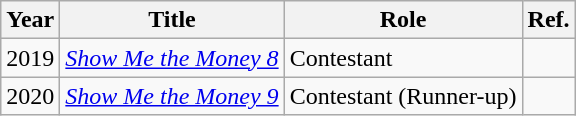<table class="wikitable">
<tr>
<th>Year</th>
<th>Title</th>
<th>Role</th>
<th>Ref.</th>
</tr>
<tr>
<td>2019</td>
<td><em><a href='#'>Show Me the Money 8</a></em></td>
<td>Contestant</td>
<td></td>
</tr>
<tr>
<td>2020</td>
<td><em><a href='#'>Show Me the Money 9</a></em></td>
<td>Contestant (Runner-up)</td>
<td></td>
</tr>
</table>
